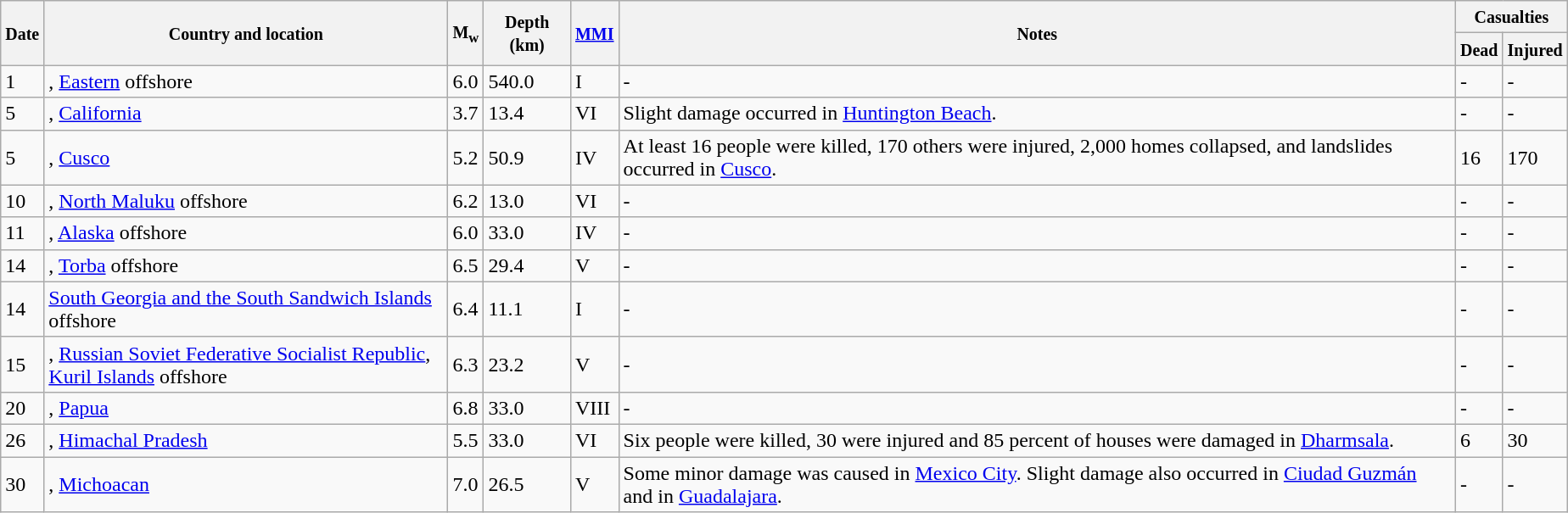<table class="wikitable sortable" style="border:1px black; margin-left:1em;">
<tr>
<th rowspan="2"><small>Date</small></th>
<th rowspan="2" style="width: 310px"><small>Country and location</small></th>
<th rowspan="2"><small>M<sub>w</sub></small></th>
<th rowspan="2"><small>Depth (km)</small></th>
<th rowspan="2"><small><a href='#'>MMI</a></small></th>
<th rowspan="2" class="unsortable"><small>Notes</small></th>
<th colspan="2"><small>Casualties</small></th>
</tr>
<tr>
<th><small>Dead</small></th>
<th><small>Injured</small></th>
</tr>
<tr>
<td>1</td>
<td>, <a href='#'>Eastern</a> offshore</td>
<td>6.0</td>
<td>540.0</td>
<td>I</td>
<td>-</td>
<td>-</td>
<td>-</td>
</tr>
<tr>
<td>5</td>
<td>, <a href='#'>California</a></td>
<td>3.7</td>
<td>13.4</td>
<td>VI</td>
<td>Slight damage occurred in <a href='#'>Huntington Beach</a>.</td>
<td>-</td>
<td>-</td>
</tr>
<tr>
<td>5</td>
<td>, <a href='#'>Cusco</a></td>
<td>5.2</td>
<td>50.9</td>
<td>IV</td>
<td>At least 16 people were killed, 170 others were injured, 2,000 homes collapsed, and landslides occurred in <a href='#'>Cusco</a>.</td>
<td>16</td>
<td>170</td>
</tr>
<tr>
<td>10</td>
<td>, <a href='#'>North Maluku</a> offshore</td>
<td>6.2</td>
<td>13.0</td>
<td>VI</td>
<td>-</td>
<td>-</td>
<td>-</td>
</tr>
<tr>
<td>11</td>
<td>, <a href='#'>Alaska</a> offshore</td>
<td>6.0</td>
<td>33.0</td>
<td>IV</td>
<td>-</td>
<td>-</td>
<td>-</td>
</tr>
<tr>
<td>14</td>
<td>, <a href='#'>Torba</a> offshore</td>
<td>6.5</td>
<td>29.4</td>
<td>V</td>
<td>-</td>
<td>-</td>
<td>-</td>
</tr>
<tr>
<td>14</td>
<td> <a href='#'>South Georgia and the South Sandwich Islands</a> offshore</td>
<td>6.4</td>
<td>11.1</td>
<td>I</td>
<td>-</td>
<td>-</td>
<td>-</td>
</tr>
<tr>
<td>15</td>
<td>, <a href='#'>Russian Soviet Federative Socialist Republic</a>, <a href='#'>Kuril Islands</a> offshore</td>
<td>6.3</td>
<td>23.2</td>
<td>V</td>
<td>-</td>
<td>-</td>
<td>-</td>
</tr>
<tr>
<td>20</td>
<td>, <a href='#'>Papua</a></td>
<td>6.8</td>
<td>33.0</td>
<td>VIII</td>
<td>-</td>
<td>-</td>
<td>-</td>
</tr>
<tr>
<td>26</td>
<td>, <a href='#'>Himachal Pradesh</a></td>
<td>5.5</td>
<td>33.0</td>
<td>VI</td>
<td>Six people were killed, 30 were injured and 85 percent of houses were damaged in <a href='#'>Dharmsala</a>.</td>
<td>6</td>
<td>30</td>
</tr>
<tr>
<td>30</td>
<td>, <a href='#'>Michoacan</a></td>
<td>7.0</td>
<td>26.5</td>
<td>V</td>
<td>Some minor damage was caused in <a href='#'>Mexico City</a>. Slight damage also occurred in <a href='#'>Ciudad Guzmán</a> and in <a href='#'>Guadalajara</a>.</td>
<td>-</td>
<td>-</td>
</tr>
<tr>
</tr>
</table>
